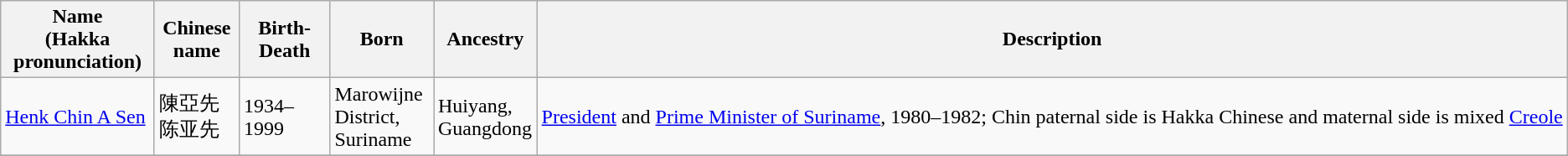<table class="wikitable">
<tr>
<th width="115">Name<br>(Hakka pronunciation)</th>
<th width="60">Chinese name</th>
<th width="65">Birth-Death</th>
<th width="75">Born</th>
<th width="75">Ancestry</th>
<th>Description</th>
</tr>
<tr>
<td><a href='#'>Henk Chin A Sen</a></td>
<td>陳亞先<br>陈亚先</td>
<td>1934–1999</td>
<td>Marowijne District, Suriname</td>
<td>Huiyang, Guangdong</td>
<td><a href='#'>President</a> and <a href='#'>Prime Minister of Suriname</a>, 1980–1982; Chin paternal side is Hakka Chinese and maternal side is mixed <a href='#'>Creole</a></td>
</tr>
<tr>
</tr>
</table>
